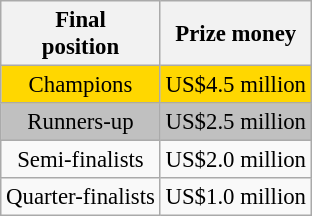<table class="wikitable"  style="text-align:center; font-size:95%;">
<tr>
<th>Final<br>position</th>
<th>Prize money</th>
</tr>
<tr style="background:gold;">
<td>Champions</td>
<td align=right>US$4.5 million</td>
</tr>
<tr style="background:silver;">
<td>Runners-up</td>
<td align=right>US$2.5 million</td>
</tr>
<tr>
<td>Semi-finalists</td>
<td align=right>US$2.0 million</td>
</tr>
<tr>
<td>Quarter-finalists</td>
<td align=right>US$1.0 million</td>
</tr>
</table>
